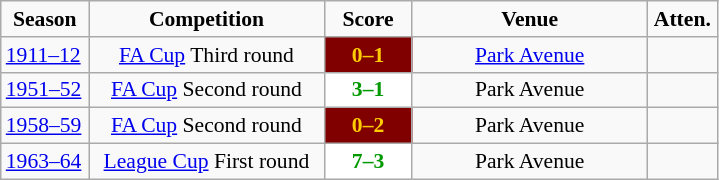<table class="wikitable" style="font-size:90%; text-align:center;">
<tr>
<td width="52"><strong>Season</strong></td>
<td width="150"><strong>Competition</strong></td>
<td width="52"><strong>Score</strong></td>
<td width="150"><strong>Venue</strong></td>
<td width="40"><strong>Atten.</strong></td>
</tr>
<tr>
<td style="text-align:left;"><a href='#'>1911–12</a></td>
<td><a href='#'>FA Cup</a> Third round</td>
<td style="background:#800000; color:#FFCC00;"><strong>0–1</strong></td>
<td><a href='#'>Park Avenue</a></td>
<td></td>
</tr>
<tr>
<td style="text-align:left;"><a href='#'>1951–52</a></td>
<td><a href='#'>FA Cup</a> Second round</td>
<td style="background:#ffffff; color:#009900;"><strong>3–1</strong></td>
<td>Park Avenue</td>
<td></td>
</tr>
<tr>
<td style="text-align:left;"><a href='#'>1958–59</a></td>
<td><a href='#'>FA Cup</a> Second round</td>
<td style="background:#800000; color:#FFCC00;"><strong>0–2</strong></td>
<td>Park Avenue</td>
<td></td>
</tr>
<tr>
<td style="text-align:left;"><a href='#'>1963–64</a></td>
<td><a href='#'>League Cup</a> First round</td>
<td style="background:#ffffff; color:#009900;"><strong>7–3</strong></td>
<td>Park Avenue</td>
<td></td>
</tr>
</table>
